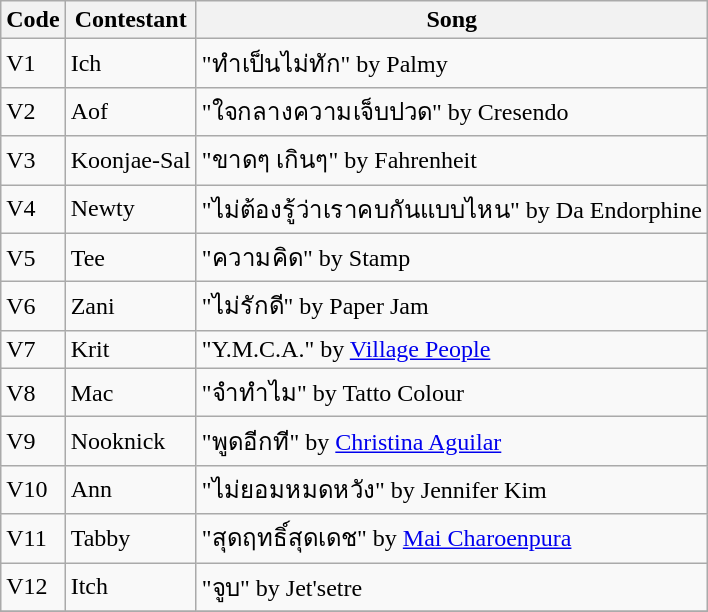<table class="wikitable">
<tr>
<th>Code</th>
<th>Contestant</th>
<th>Song</th>
</tr>
<tr>
<td>V1</td>
<td>Ich</td>
<td>"ทำเป็นไม่ทัก" by Palmy</td>
</tr>
<tr>
<td>V2</td>
<td>Aof</td>
<td>"ใจกลางความเจ็บปวด" by Cresendo</td>
</tr>
<tr>
<td>V3</td>
<td>Koonjae-Sal</td>
<td>"ขาดๆ เกินๆ" by Fahrenheit</td>
</tr>
<tr>
<td>V4</td>
<td>Newty</td>
<td>"ไม่ต้องรู้ว่าเราคบกันแบบไหน" by Da Endorphine</td>
</tr>
<tr>
<td>V5</td>
<td>Tee</td>
<td>"ความคิด" by Stamp</td>
</tr>
<tr>
<td>V6</td>
<td>Zani</td>
<td>"ไม่รักดี" by Paper Jam</td>
</tr>
<tr>
<td>V7</td>
<td>Krit</td>
<td>"Y.M.C.A." by <a href='#'>Village People</a></td>
</tr>
<tr>
<td>V8</td>
<td>Mac</td>
<td>"จำทำไม" by Tatto Colour</td>
</tr>
<tr>
<td>V9</td>
<td>Nooknick</td>
<td>"พูดอีกที" by <a href='#'>Christina Aguilar</a></td>
</tr>
<tr>
<td>V10</td>
<td>Ann</td>
<td>"ไม่ยอมหมดหวัง" by Jennifer Kim</td>
</tr>
<tr>
<td>V11</td>
<td>Tabby</td>
<td>"สุดฤทธิ์สุดเดช" by <a href='#'>Mai Charoenpura</a></td>
</tr>
<tr>
<td>V12</td>
<td>Itch</td>
<td>"จูบ" by Jet'setre</td>
</tr>
<tr>
</tr>
</table>
